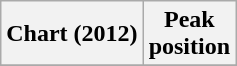<table class="wikitable">
<tr>
<th>Chart (2012)</th>
<th>Peak<br>position</th>
</tr>
<tr>
</tr>
</table>
